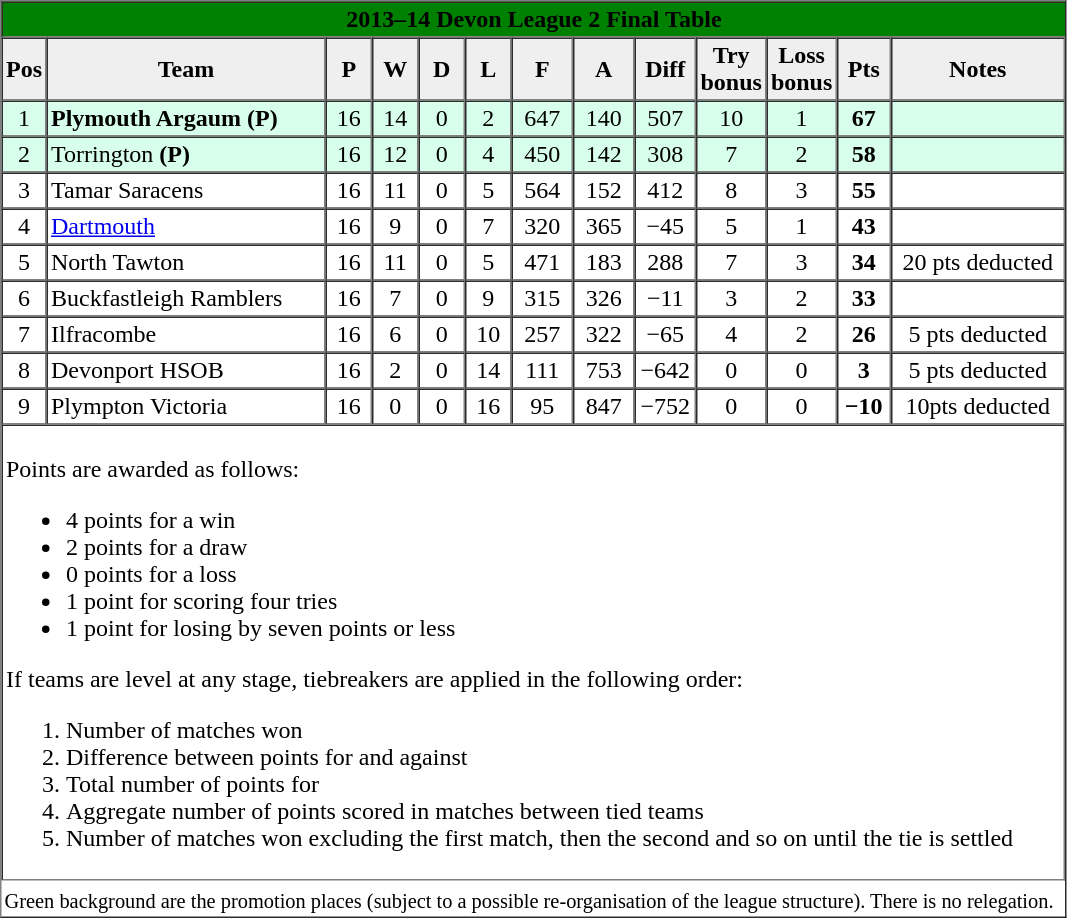<table border="1" cellpadding="2" cellspacing="0">
<tr bgcolor="green">
<th colspan=13 style="border-right:0px;";>2013–14 Devon League 2 Final Table</th>
</tr>
<tr bgcolor="#efefef">
<th width="20">Pos</th>
<th width="180">Team</th>
<th width="25">P</th>
<th width="25">W</th>
<th width="25">D</th>
<th width="25">L</th>
<th width="35">F</th>
<th width="35">A</th>
<th width="35">Diff</th>
<th width="35">Try bonus</th>
<th width="35">Loss bonus</th>
<th width="30">Pts</th>
<th width="110">Notes</th>
</tr>
<tr bgcolor=#d8ffeb align=center>
<td>1</td>
<td align=left><strong>Plymouth Argaum</strong> <strong>(P)</strong></td>
<td>16</td>
<td>14</td>
<td>0</td>
<td>2</td>
<td>647</td>
<td>140</td>
<td>507</td>
<td>10</td>
<td>1</td>
<td><strong>67</strong></td>
<td></td>
</tr>
<tr bgcolor=#d8ffeb align=center>
<td>2</td>
<td align=left>Torrington <strong>(P)</strong></td>
<td>16</td>
<td>12</td>
<td>0</td>
<td>4</td>
<td>450</td>
<td>142</td>
<td>308</td>
<td>7</td>
<td>2</td>
<td><strong>58</strong></td>
<td></td>
</tr>
<tr align=center>
<td>3</td>
<td align=left>Tamar Saracens</td>
<td>16</td>
<td>11</td>
<td>0</td>
<td>5</td>
<td>564</td>
<td>152</td>
<td>412</td>
<td>8</td>
<td>3</td>
<td><strong>55</strong></td>
<td></td>
</tr>
<tr align=center>
<td>4</td>
<td align=left><a href='#'>Dartmouth</a></td>
<td>16</td>
<td>9</td>
<td>0</td>
<td>7</td>
<td>320</td>
<td>365</td>
<td>−45</td>
<td>5</td>
<td>1</td>
<td><strong>43</strong></td>
<td></td>
</tr>
<tr align=center>
<td>5</td>
<td align=left>North Tawton</td>
<td>16</td>
<td>11</td>
<td>0</td>
<td>5</td>
<td>471</td>
<td>183</td>
<td>288</td>
<td>7</td>
<td>3</td>
<td><strong>34</strong></td>
<td>20 pts deducted</td>
</tr>
<tr align=center>
<td>6</td>
<td align=left>Buckfastleigh Ramblers</td>
<td>16</td>
<td>7</td>
<td>0</td>
<td>9</td>
<td>315</td>
<td>326</td>
<td>−11</td>
<td>3</td>
<td>2</td>
<td><strong>33</strong></td>
<td></td>
</tr>
<tr align=center>
<td>7</td>
<td align=left>Ilfracombe</td>
<td>16</td>
<td>6</td>
<td>0</td>
<td>10</td>
<td>257</td>
<td>322</td>
<td>−65</td>
<td>4</td>
<td>2</td>
<td><strong>26</strong></td>
<td>5 pts deducted</td>
</tr>
<tr align=center>
<td>8</td>
<td align=left>Devonport HSOB</td>
<td>16</td>
<td>2</td>
<td>0</td>
<td>14</td>
<td>111</td>
<td>753</td>
<td>−642</td>
<td>0</td>
<td>0</td>
<td><strong>3</strong></td>
<td>5 pts deducted</td>
</tr>
<tr align=center>
<td>9</td>
<td align=left>Plympton Victoria</td>
<td>16</td>
<td>0</td>
<td>0</td>
<td>16</td>
<td>95</td>
<td>847</td>
<td>−752</td>
<td>0</td>
<td>0</td>
<td><strong>−10</strong></td>
<td>10pts deducted</td>
</tr>
<tr align=center>
</tr>
<tr bgcolor=#ffffff>
<td colspan="13"><br>Points are awarded as follows:<ul><li>4 points for a win</li><li>2 points for a draw</li><li>0 points for a loss</li><li>1 point for scoring four tries</li><li>1 point for losing by seven points or less</li></ul>If teams are level at any stage, tiebreakers are applied in the following order:<ol><li>Number of matches won</li><li>Difference between points for and against</li><li>Total number of points for</li><li>Aggregate number of points scored in matches between tied teams</li><li>Number of matches won excluding the first match, then the second and so on until the tie is settled</li></ol></td>
</tr>
<tr |align=centre|>
<td colspan="12" style="border:0px"></td>
</tr>
<tr align=centre>
<td colspan="15" style="border:0px;font-size:85%;" align=centre>Green background are the promotion places (subject to a possible re-organisation of the league structure). There is no relegation.</td>
</tr>
</table>
